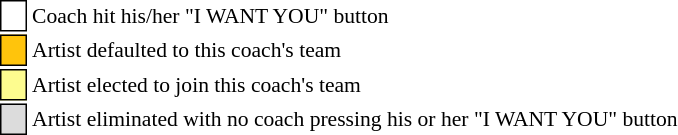<table class="toccolours" style="font-size: 90%; white-space: nowrap;">
<tr>
<td style="background-color:white; border: 1px solid black;"> <strong></strong> </td>
<td>Coach hit his/her "I WANT YOU" button</td>
</tr>
<tr>
<td style="background-color:#ffc40c; border: 1px solid black">    </td>
<td>Artist defaulted to this coach's team</td>
</tr>
<tr>
<td style="background-color:#fdfc8f; border: 1px solid black;">    </td>
<td style="padding-right: 8px">Artist elected to join this coach's team</td>
</tr>
<tr>
<td style="background-color:#dcdcdc; border: 1px solid black">    </td>
<td>Artist eliminated with no coach pressing his or her "I WANT YOU" button</td>
</tr>
<tr>
</tr>
</table>
